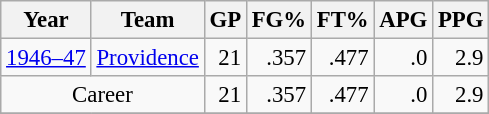<table class="wikitable sortable" style="font-size:95%; text-align:right;">
<tr>
<th>Year</th>
<th>Team</th>
<th>GP</th>
<th>FG%</th>
<th>FT%</th>
<th>APG</th>
<th>PPG</th>
</tr>
<tr>
<td style="text-align:left;"><a href='#'>1946–47</a></td>
<td style="text-align:left;"><a href='#'>Providence</a></td>
<td>21</td>
<td>.357</td>
<td>.477</td>
<td>.0</td>
<td>2.9</td>
</tr>
<tr>
<td style="text-align:center;" colspan="2">Career</td>
<td>21</td>
<td>.357</td>
<td>.477</td>
<td>.0</td>
<td>2.9</td>
</tr>
<tr>
</tr>
</table>
